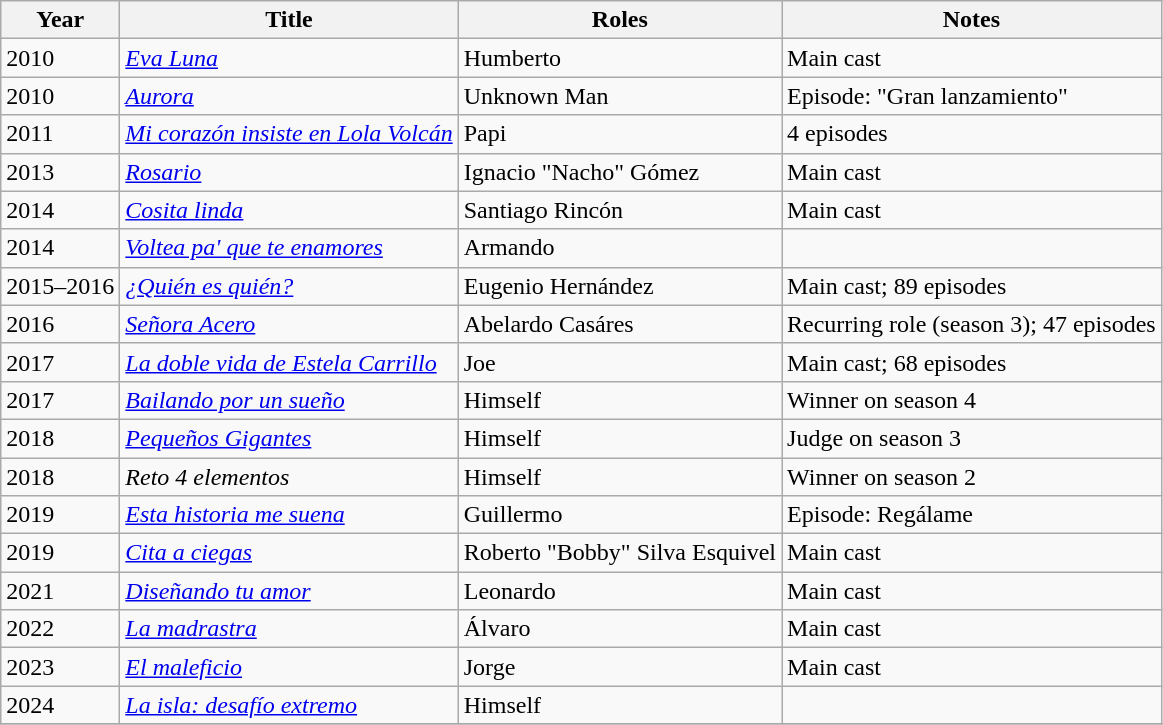<table class="wikitable sortable">
<tr>
<th>Year</th>
<th>Title</th>
<th>Roles</th>
<th>Notes</th>
</tr>
<tr>
<td>2010</td>
<td><em><a href='#'>Eva Luna</a></em></td>
<td>Humberto</td>
<td>Main cast</td>
</tr>
<tr>
<td>2010</td>
<td><em><a href='#'>Aurora</a></em></td>
<td>Unknown Man</td>
<td>Episode: "Gran lanzamiento"</td>
</tr>
<tr>
<td>2011</td>
<td><em><a href='#'>Mi corazón insiste en Lola Volcán</a></em></td>
<td>Papi</td>
<td>4 episodes</td>
</tr>
<tr>
<td>2013</td>
<td><em><a href='#'>Rosario</a></em></td>
<td>Ignacio "Nacho" Gómez</td>
<td>Main cast</td>
</tr>
<tr>
<td>2014</td>
<td><em><a href='#'>Cosita linda</a></em></td>
<td>Santiago Rincón</td>
<td>Main cast</td>
</tr>
<tr>
<td>2014</td>
<td><em><a href='#'>Voltea pa' que te enamores</a></em></td>
<td>Armando</td>
<td></td>
</tr>
<tr>
<td>2015–2016</td>
<td><em><a href='#'>¿Quién es quién?</a></em></td>
<td>Eugenio Hernández</td>
<td>Main cast; 89 episodes</td>
</tr>
<tr>
<td>2016</td>
<td><em><a href='#'>Señora Acero</a></em></td>
<td>Abelardo Casáres</td>
<td>Recurring role (season 3); 47 episodes</td>
</tr>
<tr>
<td>2017</td>
<td><em><a href='#'>La doble vida de Estela Carrillo</a></em></td>
<td>Joe </td>
<td>Main cast; 68 episodes</td>
</tr>
<tr>
<td>2017</td>
<td><em><a href='#'>Bailando por un sueño</a></em></td>
<td>Himself</td>
<td>Winner on season 4</td>
</tr>
<tr>
<td>2018</td>
<td><em><a href='#'>Pequeños Gigantes</a></em></td>
<td>Himself</td>
<td>Judge on season 3</td>
</tr>
<tr>
<td>2018</td>
<td><em>Reto 4 elementos</em></td>
<td>Himself</td>
<td>Winner on season 2</td>
</tr>
<tr>
<td>2019</td>
<td><em><a href='#'>Esta historia me suena</a></em></td>
<td>Guillermo</td>
<td>Episode: Regálame</td>
</tr>
<tr>
<td>2019</td>
<td><em><a href='#'>Cita a ciegas</a></em></td>
<td>Roberto "Bobby" Silva Esquivel</td>
<td>Main cast</td>
</tr>
<tr>
<td>2021</td>
<td><em><a href='#'>Diseñando tu amor</a></em></td>
<td>Leonardo</td>
<td>Main cast</td>
</tr>
<tr>
<td>2022</td>
<td><em><a href='#'>La madrastra</a></em></td>
<td>Álvaro</td>
<td>Main cast</td>
</tr>
<tr>
<td>2023</td>
<td><em><a href='#'>El maleficio</a></em></td>
<td>Jorge</td>
<td>Main cast</td>
</tr>
<tr>
<td>2024</td>
<td><em><a href='#'>La isla: desafío extremo</a></em></td>
<td>Himself</td>
<td></td>
</tr>
<tr>
</tr>
</table>
